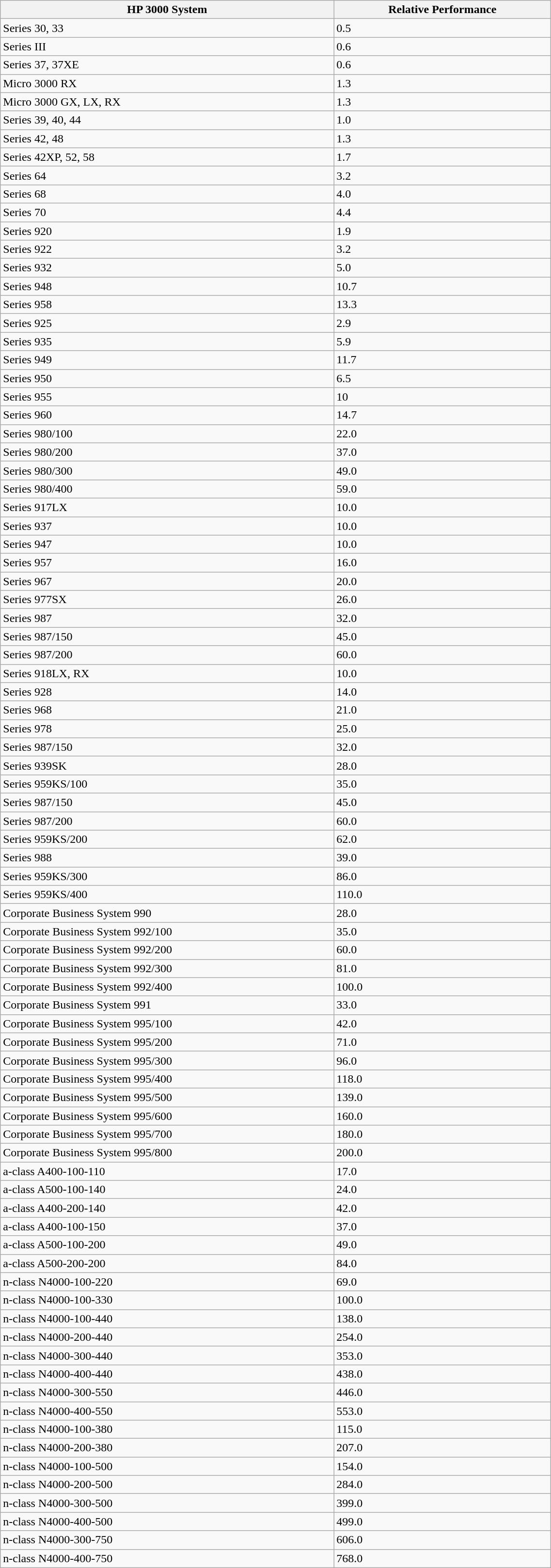<table class="wikitable sortable" style="width: 60%; height: 200px;">
<tr>
<th>HP 3000 System</th>
<th>Relative Performance</th>
</tr>
<tr>
<td>Series 30, 33</td>
<td>0.5</td>
</tr>
<tr>
<td>Series III</td>
<td>0.6</td>
</tr>
<tr>
<td>Series 37, 37XE</td>
<td>0.6</td>
</tr>
<tr>
<td>Micro 3000 RX</td>
<td>1.3</td>
</tr>
<tr>
<td>Micro 3000 GX, LX, RX</td>
<td>1.3</td>
</tr>
<tr>
<td>Series 39, 40, 44</td>
<td>1.0</td>
</tr>
<tr>
<td>Series 42, 48</td>
<td>1.3</td>
</tr>
<tr>
<td>Series 42XP, 52, 58</td>
<td>1.7</td>
</tr>
<tr>
<td>Series 64</td>
<td>3.2</td>
</tr>
<tr>
<td>Series 68</td>
<td>4.0</td>
</tr>
<tr>
<td>Series 70</td>
<td>4.4</td>
</tr>
<tr>
<td>Series 920</td>
<td>1.9</td>
</tr>
<tr>
<td>Series 922</td>
<td>3.2</td>
</tr>
<tr>
<td>Series 932</td>
<td>5.0</td>
</tr>
<tr>
<td>Series 948</td>
<td>10.7</td>
</tr>
<tr>
<td>Series 958</td>
<td>13.3</td>
</tr>
<tr>
<td>Series 925</td>
<td>2.9</td>
</tr>
<tr>
<td>Series 935</td>
<td>5.9</td>
</tr>
<tr>
<td>Series 949</td>
<td>11.7</td>
</tr>
<tr>
<td>Series 950</td>
<td>6.5</td>
</tr>
<tr>
<td>Series 955</td>
<td>10</td>
</tr>
<tr>
<td>Series 960</td>
<td>14.7</td>
</tr>
<tr>
<td>Series 980/100</td>
<td>22.0</td>
</tr>
<tr>
<td>Series 980/200</td>
<td>37.0</td>
</tr>
<tr>
<td>Series 980/300</td>
<td>49.0</td>
</tr>
<tr>
<td>Series 980/400</td>
<td>59.0</td>
</tr>
<tr>
<td>Series 917LX</td>
<td>10.0</td>
</tr>
<tr>
<td>Series 937</td>
<td>10.0</td>
</tr>
<tr>
<td>Series 947</td>
<td>10.0</td>
</tr>
<tr>
<td>Series 957</td>
<td>16.0</td>
</tr>
<tr>
<td>Series 967</td>
<td>20.0</td>
</tr>
<tr>
<td>Series 977SX</td>
<td>26.0</td>
</tr>
<tr>
<td>Series 987</td>
<td>32.0</td>
</tr>
<tr>
<td>Series 987/150</td>
<td>45.0</td>
</tr>
<tr>
<td>Series 987/200</td>
<td>60.0</td>
</tr>
<tr>
<td>Series 918LX, RX</td>
<td>10.0</td>
</tr>
<tr>
<td>Series 928</td>
<td>14.0</td>
</tr>
<tr>
<td>Series 968</td>
<td>21.0</td>
</tr>
<tr>
<td>Series 978</td>
<td>25.0</td>
</tr>
<tr>
<td>Series 987/150</td>
<td>32.0</td>
</tr>
<tr>
<td>Series 939SK</td>
<td>28.0</td>
</tr>
<tr>
<td>Series 959KS/100</td>
<td>35.0</td>
</tr>
<tr>
<td>Series 987/150</td>
<td>45.0</td>
</tr>
<tr>
<td>Series 987/200</td>
<td>60.0</td>
</tr>
<tr>
<td>Series 959KS/200</td>
<td>62.0</td>
</tr>
<tr>
<td>Series 988</td>
<td>39.0</td>
</tr>
<tr>
<td>Series 959KS/300</td>
<td>86.0</td>
</tr>
<tr>
<td>Series 959KS/400</td>
<td>110.0</td>
</tr>
<tr>
<td>Corporate Business System 990</td>
<td>28.0</td>
</tr>
<tr>
<td>Corporate Business System 992/100</td>
<td>35.0</td>
</tr>
<tr>
<td>Corporate Business System 992/200</td>
<td>60.0</td>
</tr>
<tr>
<td>Corporate Business System 992/300</td>
<td>81.0</td>
</tr>
<tr>
<td>Corporate Business System 992/400</td>
<td>100.0</td>
</tr>
<tr>
<td>Corporate Business System 991</td>
<td>33.0</td>
</tr>
<tr>
<td>Corporate Business System 995/100</td>
<td>42.0</td>
</tr>
<tr>
<td>Corporate Business System 995/200</td>
<td>71.0</td>
</tr>
<tr>
<td>Corporate Business System 995/300</td>
<td>96.0</td>
</tr>
<tr>
<td>Corporate Business System 995/400</td>
<td>118.0</td>
</tr>
<tr>
<td>Corporate Business System 995/500</td>
<td>139.0</td>
</tr>
<tr>
<td>Corporate Business System 995/600</td>
<td>160.0</td>
</tr>
<tr>
<td>Corporate Business System 995/700</td>
<td>180.0</td>
</tr>
<tr>
<td>Corporate Business System 995/800</td>
<td>200.0</td>
</tr>
<tr>
<td>a-class A400-100-110</td>
<td>17.0</td>
</tr>
<tr>
<td>a-class A500-100-140</td>
<td>24.0</td>
</tr>
<tr>
<td>a-class A400-200-140</td>
<td>42.0</td>
</tr>
<tr>
<td>a-class A400-100-150</td>
<td>37.0</td>
</tr>
<tr>
<td>a-class A500-100-200</td>
<td>49.0</td>
</tr>
<tr>
<td>a-class A500-200-200</td>
<td>84.0</td>
</tr>
<tr>
<td>n-class N4000-100-220</td>
<td>69.0</td>
</tr>
<tr>
<td>n-class N4000-100-330</td>
<td>100.0</td>
</tr>
<tr>
<td>n-class N4000-100-440</td>
<td>138.0</td>
</tr>
<tr>
<td>n-class N4000-200-440</td>
<td>254.0</td>
</tr>
<tr>
<td>n-class N4000-300-440</td>
<td>353.0</td>
</tr>
<tr>
<td>n-class N4000-400-440</td>
<td>438.0</td>
</tr>
<tr>
<td>n-class N4000-300-550</td>
<td>446.0</td>
</tr>
<tr>
<td>n-class N4000-400-550</td>
<td>553.0</td>
</tr>
<tr>
<td>n-class N4000-100-380</td>
<td>115.0</td>
</tr>
<tr>
<td>n-class N4000-200-380</td>
<td>207.0</td>
</tr>
<tr>
<td>n-class N4000-100-500</td>
<td>154.0</td>
</tr>
<tr>
<td>n-class N4000-200-500</td>
<td>284.0</td>
</tr>
<tr>
<td>n-class N4000-300-500</td>
<td>399.0</td>
</tr>
<tr>
<td>n-class N4000-400-500</td>
<td>499.0</td>
</tr>
<tr>
<td>n-class N4000-300-750</td>
<td>606.0</td>
</tr>
<tr>
<td>n-class N4000-400-750</td>
<td>768.0</td>
</tr>
</table>
